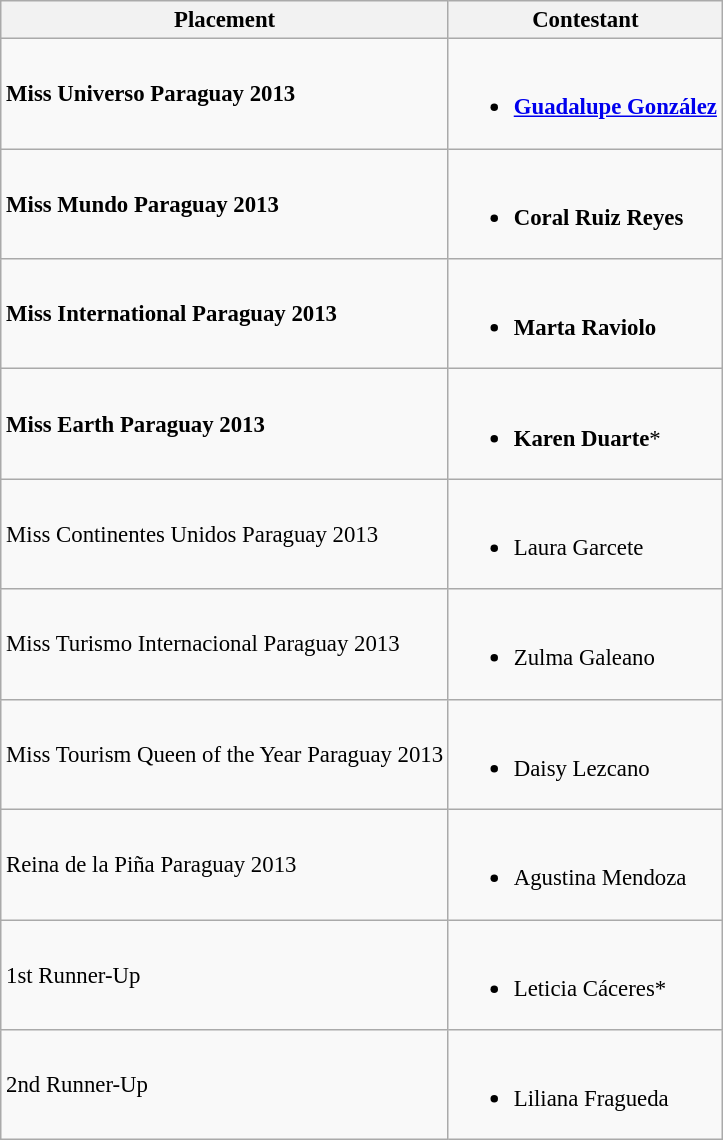<table class="wikitable sortable" style="font-size: 95%;">
<tr>
<th>Placement</th>
<th>Contestant</th>
</tr>
<tr>
<td><strong>Miss Universo Paraguay 2013</strong></td>
<td><br><ul><li><strong><a href='#'>Guadalupe González</a></strong></li></ul></td>
</tr>
<tr>
<td><strong>Miss Mundo Paraguay 2013</strong></td>
<td><br><ul><li><strong>Coral Ruiz Reyes</strong></li></ul></td>
</tr>
<tr>
<td><strong>Miss International Paraguay 2013</strong></td>
<td><br><ul><li><strong>Marta Raviolo</strong></li></ul></td>
</tr>
<tr>
<td><strong>Miss Earth Paraguay 2013</strong></td>
<td><br><ul><li><strong>Karen Duarte</strong>*</li></ul></td>
</tr>
<tr>
<td>Miss Continentes Unidos Paraguay 2013</td>
<td><br><ul><li>Laura Garcete</li></ul></td>
</tr>
<tr>
<td>Miss Turismo Internacional Paraguay 2013</td>
<td><br><ul><li>Zulma Galeano</li></ul></td>
</tr>
<tr>
<td>Miss Tourism Queen of the Year Paraguay 2013</td>
<td><br><ul><li>Daisy Lezcano</li></ul></td>
</tr>
<tr>
<td>Reina de la Piña Paraguay 2013</td>
<td><br><ul><li>Agustina Mendoza</li></ul></td>
</tr>
<tr>
<td>1st Runner-Up</td>
<td><br><ul><li>Leticia Cáceres*</li></ul></td>
</tr>
<tr>
<td>2nd Runner-Up</td>
<td><br><ul><li>Liliana Fragueda</li></ul></td>
</tr>
</table>
